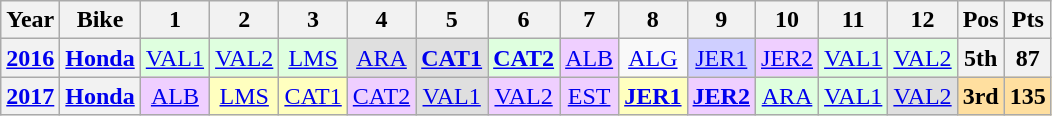<table class="wikitable" style="text-align:center;">
<tr>
<th>Year</th>
<th>Bike</th>
<th>1</th>
<th>2</th>
<th>3</th>
<th>4</th>
<th>5</th>
<th>6</th>
<th>7</th>
<th>8</th>
<th>9</th>
<th>10</th>
<th>11</th>
<th>12</th>
<th>Pos</th>
<th>Pts</th>
</tr>
<tr>
<th><a href='#'>2016</a></th>
<th><a href='#'>Honda</a></th>
<td style="background:#dfffdf;"><a href='#'>VAL1</a><br></td>
<td style="background:#dfffdf;"><a href='#'>VAL2</a><br></td>
<td style="background:#dfffdf;"><a href='#'>LMS</a><br></td>
<td style="background:#dfdfdf;"><a href='#'>ARA</a><br></td>
<td style="background:#dfdfdf;"><strong><a href='#'>CAT1</a></strong><br></td>
<td style="background:#dfffdf;"><strong><a href='#'>CAT2</a></strong><br></td>
<td style="background:#efcfff;"><a href='#'>ALB</a><br></td>
<td><a href='#'>ALG</a></td>
<td style="background:#cfcfff;"><a href='#'>JER1</a><br></td>
<td style="background:#efcfff;"><a href='#'>JER2</a><br></td>
<td style="background:#dfffdf;"><a href='#'>VAL1</a><br></td>
<td style="background:#dfffdf;"><a href='#'>VAL2</a><br></td>
<th>5th</th>
<th>87</th>
</tr>
<tr>
<th><a href='#'>2017</a></th>
<th><a href='#'>Honda</a></th>
<td style="background:#efcfff;"><a href='#'>ALB</a><br></td>
<td style="background:#ffffbf;"><a href='#'>LMS</a><br></td>
<td style="background:#ffffbf;"><a href='#'>CAT1</a><br></td>
<td style="background:#efcfff;"><a href='#'>CAT2</a><br></td>
<td style="background:#dfdfdf;"><a href='#'>VAL1</a><br></td>
<td style="background:#efcfff;"><a href='#'>VAL2</a><br></td>
<td style="background:#efcfff;"><a href='#'>EST</a><br></td>
<td style="background:#ffffbf;"><strong><a href='#'>JER1</a></strong><br></td>
<td style="background:#efcfff;"><strong><a href='#'>JER2</a></strong><br></td>
<td style="background:#dfffdf;"><a href='#'>ARA</a><br></td>
<td style="background:#dfffdf;"><a href='#'>VAL1</a><br></td>
<td style="background:#dfdfdf;"><a href='#'>VAL2</a><br></td>
<th style="background:#ffdf9f;">3rd</th>
<th style="background:#ffdf9f;">135</th>
</tr>
</table>
